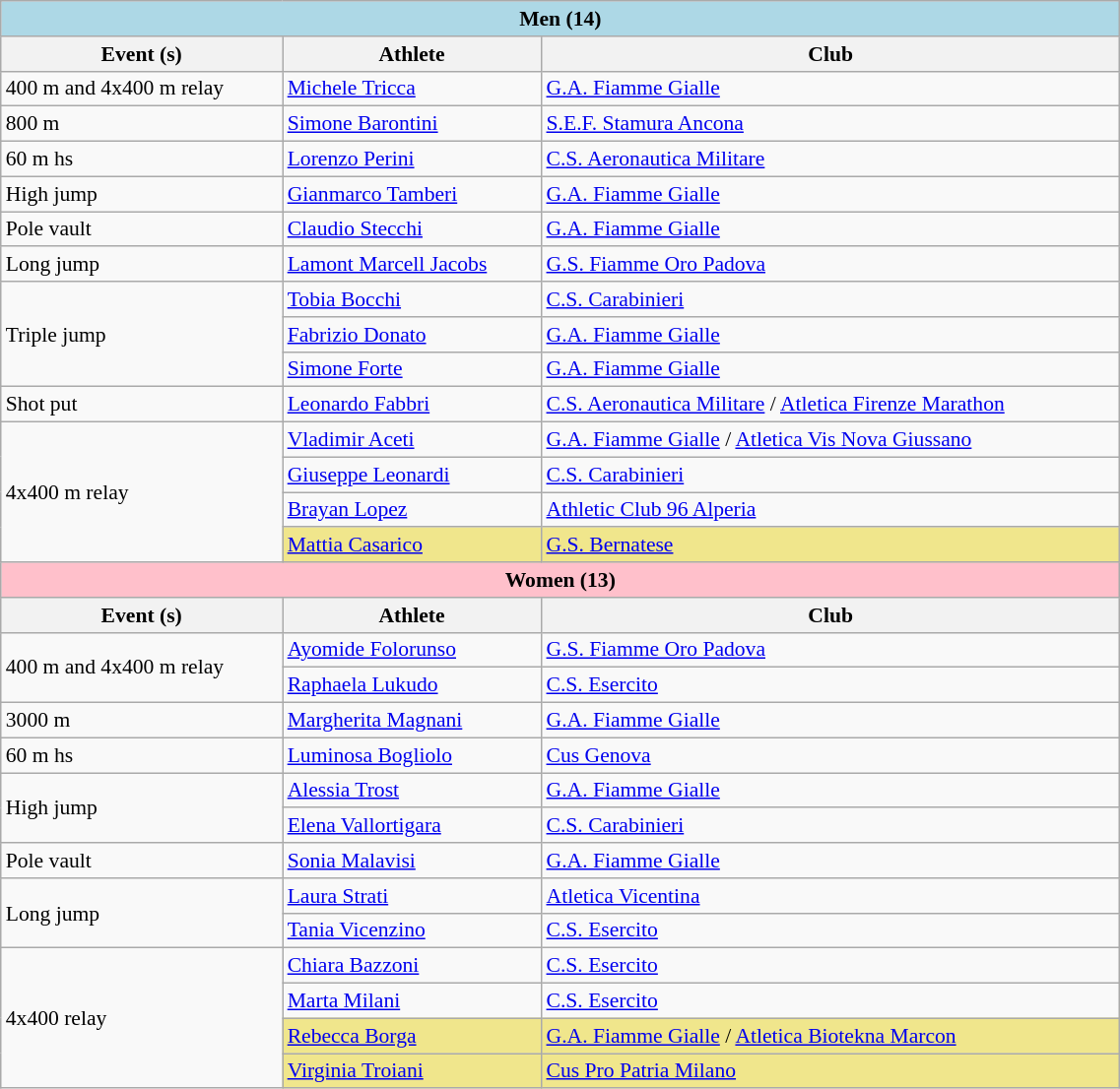<table class="wikitable" width=60% style="font-size:90%; text-align:left;">
<tr>
<td bgcolor=lightblue colspan=3 align=center><strong>Men (14)</strong></td>
</tr>
<tr>
<th>Event (s)</th>
<th>Athlete</th>
<th>Club</th>
</tr>
<tr>
<td>400 m and 4x400 m relay</td>
<td><a href='#'>Michele Tricca</a></td>
<td><a href='#'>G.A. Fiamme Gialle</a></td>
</tr>
<tr>
<td>800 m</td>
<td><a href='#'>Simone Barontini</a></td>
<td><a href='#'>S.E.F. Stamura Ancona</a></td>
</tr>
<tr>
<td>60 m hs</td>
<td><a href='#'>Lorenzo Perini</a></td>
<td><a href='#'>C.S. Aeronautica Militare</a></td>
</tr>
<tr>
<td>High jump</td>
<td><a href='#'>Gianmarco Tamberi</a></td>
<td><a href='#'>G.A. Fiamme Gialle</a></td>
</tr>
<tr>
<td>Pole vault</td>
<td><a href='#'>Claudio Stecchi</a></td>
<td><a href='#'>G.A. Fiamme Gialle</a></td>
</tr>
<tr>
<td>Long jump</td>
<td><a href='#'>Lamont Marcell Jacobs</a></td>
<td><a href='#'>G.S. Fiamme Oro Padova</a></td>
</tr>
<tr>
<td rowspan=3>Triple jump</td>
<td><a href='#'>Tobia Bocchi</a></td>
<td><a href='#'>C.S. Carabinieri</a></td>
</tr>
<tr>
<td><a href='#'>Fabrizio Donato</a></td>
<td><a href='#'>G.A. Fiamme Gialle</a></td>
</tr>
<tr>
<td><a href='#'>Simone Forte</a></td>
<td><a href='#'>G.A. Fiamme Gialle</a></td>
</tr>
<tr>
<td>Shot put</td>
<td><a href='#'>Leonardo Fabbri</a></td>
<td><a href='#'>C.S. Aeronautica Militare</a> / <a href='#'>Atletica Firenze Marathon</a></td>
</tr>
<tr>
<td rowspan=4>4x400 m relay</td>
<td><a href='#'>Vladimir Aceti</a></td>
<td><a href='#'>G.A. Fiamme Gialle</a> / <a href='#'>Atletica Vis Nova Giussano</a></td>
</tr>
<tr>
<td><a href='#'>Giuseppe Leonardi</a></td>
<td><a href='#'>C.S. Carabinieri</a></td>
</tr>
<tr>
<td><a href='#'>Brayan Lopez</a></td>
<td><a href='#'>Athletic Club 96 Alperia</a></td>
</tr>
<tr bgcolor=khaki>
<td><a href='#'>Mattia Casarico</a></td>
<td><a href='#'>G.S. Bernatese</a></td>
</tr>
<tr>
<td bgcolor=pink colspan=3 align=center><strong>Women (13)  </strong></td>
</tr>
<tr>
<th>Event (s)</th>
<th>Athlete</th>
<th>Club</th>
</tr>
<tr>
<td rowspan=2>400 m and 4x400 m relay</td>
<td><a href='#'>Ayomide Folorunso</a></td>
<td><a href='#'>G.S. Fiamme Oro Padova</a></td>
</tr>
<tr>
<td><a href='#'>Raphaela Lukudo</a></td>
<td><a href='#'>C.S. Esercito</a></td>
</tr>
<tr>
<td>3000 m</td>
<td><a href='#'>Margherita Magnani</a></td>
<td><a href='#'>G.A. Fiamme Gialle</a></td>
</tr>
<tr>
<td>60 m hs</td>
<td><a href='#'>Luminosa Bogliolo</a></td>
<td><a href='#'>Cus Genova</a></td>
</tr>
<tr>
<td rowspan=2>High jump</td>
<td><a href='#'>Alessia Trost</a></td>
<td><a href='#'>G.A. Fiamme Gialle</a></td>
</tr>
<tr>
<td><a href='#'>Elena Vallortigara</a></td>
<td><a href='#'>C.S. Carabinieri</a></td>
</tr>
<tr>
<td>Pole vault</td>
<td><a href='#'>Sonia Malavisi</a></td>
<td><a href='#'>G.A. Fiamme Gialle</a></td>
</tr>
<tr>
<td rowspan=2>Long jump</td>
<td><a href='#'>Laura Strati</a></td>
<td><a href='#'>Atletica Vicentina</a></td>
</tr>
<tr>
<td><a href='#'>Tania Vicenzino</a></td>
<td><a href='#'>C.S. Esercito</a></td>
</tr>
<tr>
<td rowspan=4>4x400 relay</td>
<td><a href='#'>Chiara Bazzoni</a></td>
<td><a href='#'>C.S. Esercito</a></td>
</tr>
<tr>
<td><a href='#'>Marta Milani</a></td>
<td><a href='#'>C.S. Esercito</a></td>
</tr>
<tr bgcolor=khaki>
<td><a href='#'>Rebecca Borga</a></td>
<td><a href='#'>G.A. Fiamme Gialle</a> / <a href='#'>Atletica Biotekna Marcon</a></td>
</tr>
<tr bgcolor=khaki>
<td><a href='#'>Virginia Troiani</a></td>
<td><a href='#'>Cus Pro Patria Milano</a></td>
</tr>
</table>
